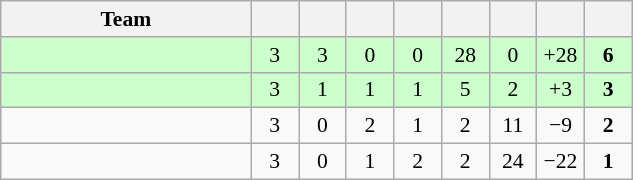<table class="wikitable" style="text-align: center; font-size:90% ">
<tr>
<th width=160>Team</th>
<th width=25></th>
<th width=25></th>
<th width=25></th>
<th width=25></th>
<th width=25></th>
<th width=25></th>
<th width=25></th>
<th width=25></th>
</tr>
<tr bgcolor="ccffcc">
<td align=left></td>
<td>3</td>
<td>3</td>
<td>0</td>
<td>0</td>
<td>28</td>
<td>0</td>
<td>+28</td>
<td><strong>6</strong></td>
</tr>
<tr bgcolor="ccffcc">
<td align=left></td>
<td>3</td>
<td>1</td>
<td>1</td>
<td>1</td>
<td>5</td>
<td>2</td>
<td>+3</td>
<td><strong>3</strong></td>
</tr>
<tr>
<td align=left></td>
<td>3</td>
<td>0</td>
<td>2</td>
<td>1</td>
<td>2</td>
<td>11</td>
<td>−9</td>
<td><strong>2</strong></td>
</tr>
<tr>
<td align=left></td>
<td>3</td>
<td>0</td>
<td>1</td>
<td>2</td>
<td>2</td>
<td>24</td>
<td>−22</td>
<td><strong>1</strong></td>
</tr>
</table>
